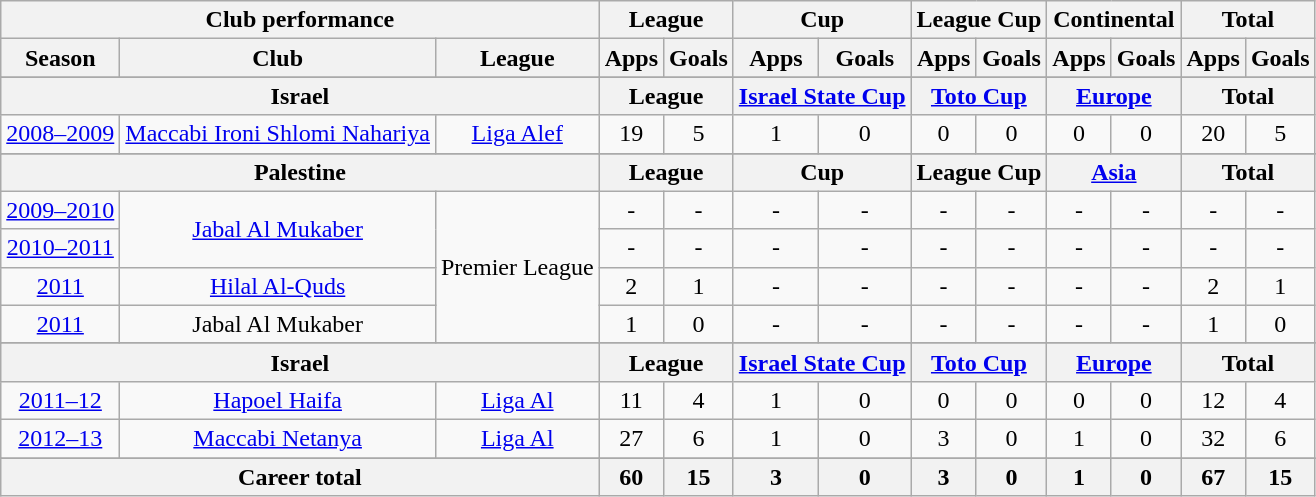<table class="wikitable" style="text-align:center">
<tr>
<th colspan="3">Club performance</th>
<th colspan="2">League</th>
<th colspan="2">Cup</th>
<th colspan="2">League Cup</th>
<th colspan="2">Continental</th>
<th colspan="2">Total</th>
</tr>
<tr>
<th>Season</th>
<th>Club</th>
<th>League</th>
<th>Apps</th>
<th>Goals</th>
<th>Apps</th>
<th>Goals</th>
<th>Apps</th>
<th>Goals</th>
<th>Apps</th>
<th>Goals</th>
<th>Apps</th>
<th>Goals</th>
</tr>
<tr>
</tr>
<tr>
<th colspan="3">Israel</th>
<th colspan="2">League</th>
<th colspan="2"><a href='#'>Israel State Cup</a></th>
<th colspan="2"><a href='#'>Toto Cup</a></th>
<th colspan="2"><a href='#'>Europe</a></th>
<th colspan="2">Total</th>
</tr>
<tr>
<td><a href='#'>2008–2009</a></td>
<td><a href='#'>Maccabi Ironi Shlomi Nahariya</a></td>
<td><a href='#'>Liga Alef</a></td>
<td>19</td>
<td>5</td>
<td>1</td>
<td>0</td>
<td>0</td>
<td>0</td>
<td>0</td>
<td>0</td>
<td>20</td>
<td>5</td>
</tr>
<tr>
</tr>
<tr>
<th colspan="3">Palestine</th>
<th colspan="2">League</th>
<th colspan="2">Cup</th>
<th colspan="2">League Cup</th>
<th colspan="2"><a href='#'>Asia</a></th>
<th colspan="2">Total</th>
</tr>
<tr>
<td><a href='#'>2009–2010</a></td>
<td rowspan="2"><a href='#'>Jabal Al Mukaber</a></td>
<td rowspan="4">Premier League</td>
<td>-</td>
<td>-</td>
<td>-</td>
<td>-</td>
<td>-</td>
<td>-</td>
<td>-</td>
<td>-</td>
<td>-</td>
<td>-</td>
</tr>
<tr>
<td><a href='#'>2010–2011</a></td>
<td>-</td>
<td>-</td>
<td>-</td>
<td>-</td>
<td>-</td>
<td>-</td>
<td>-</td>
<td>-</td>
<td>-</td>
<td>-</td>
</tr>
<tr>
<td><a href='#'>2011</a></td>
<td><a href='#'>Hilal Al-Quds</a></td>
<td>2</td>
<td>1</td>
<td>-</td>
<td>-</td>
<td>-</td>
<td>-</td>
<td>-</td>
<td>-</td>
<td>2</td>
<td>1</td>
</tr>
<tr>
<td><a href='#'>2011</a></td>
<td>Jabal Al Mukaber</td>
<td>1</td>
<td>0</td>
<td>-</td>
<td>-</td>
<td>-</td>
<td>-</td>
<td>-</td>
<td>-</td>
<td>1</td>
<td>0</td>
</tr>
<tr>
</tr>
<tr>
<th colspan="3">Israel</th>
<th colspan="2">League</th>
<th colspan="2"><a href='#'>Israel State Cup</a></th>
<th colspan="2"><a href='#'>Toto Cup</a></th>
<th colspan="2"><a href='#'>Europe</a></th>
<th colspan="2">Total</th>
</tr>
<tr>
<td><a href='#'>2011–12</a></td>
<td><a href='#'>Hapoel Haifa</a></td>
<td><a href='#'>Liga Al</a></td>
<td>11</td>
<td>4</td>
<td>1</td>
<td>0</td>
<td>0</td>
<td>0</td>
<td>0</td>
<td>0</td>
<td>12</td>
<td>4</td>
</tr>
<tr>
<td><a href='#'>2012–13</a></td>
<td><a href='#'>Maccabi Netanya</a></td>
<td><a href='#'>Liga Al</a></td>
<td>27</td>
<td>6</td>
<td>1</td>
<td>0</td>
<td>3</td>
<td>0</td>
<td>1</td>
<td>0</td>
<td>32</td>
<td>6</td>
</tr>
<tr>
</tr>
<tr>
<th colspan="3">Career total</th>
<th>60</th>
<th>15</th>
<th>3</th>
<th>0</th>
<th>3</th>
<th>0</th>
<th>1</th>
<th>0</th>
<th>67</th>
<th>15</th>
</tr>
</table>
